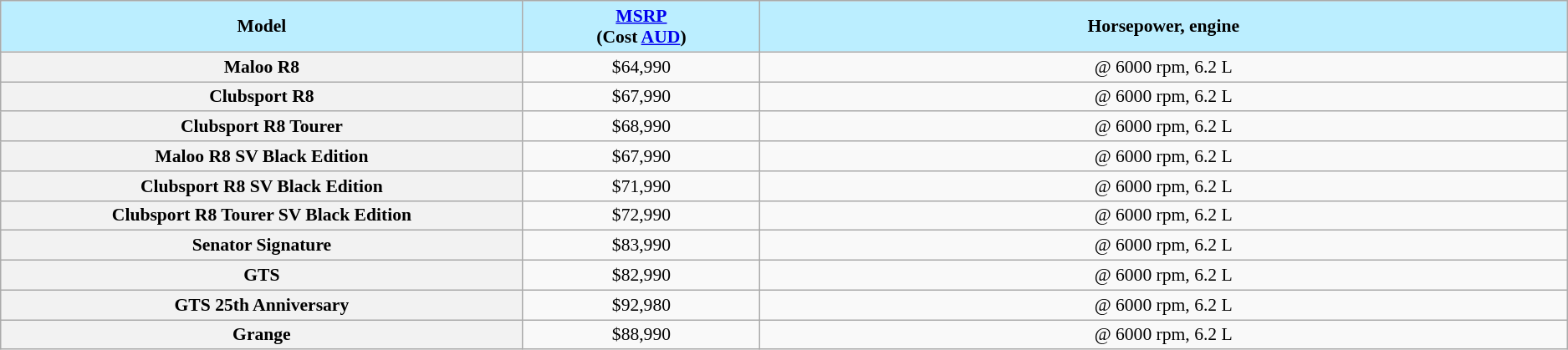<table class="wikitable" style="font-size: 90%; text-align: center;">
<tr>
<th style="width:11%; background:#bef;">Model</th>
<th style="width:5%; background:#bef;"><a href='#'>MSRP</a><br>(Cost <a href='#'>AUD</a>) </th>
<th style="width:17%; background:#bef;">Horsepower, engine</th>
</tr>
<tr>
<th>Maloo R8</th>
<td>$64,990</td>
<td> @ 6000 rpm, 6.2 L</td>
</tr>
<tr>
<th>Clubsport R8</th>
<td>$67,990</td>
<td> @ 6000 rpm, 6.2 L</td>
</tr>
<tr>
<th>Clubsport R8 Tourer</th>
<td>$68,990</td>
<td> @ 6000 rpm, 6.2 L</td>
</tr>
<tr>
<th>Maloo R8 SV Black Edition</th>
<td>$67,990</td>
<td> @ 6000 rpm, 6.2 L</td>
</tr>
<tr>
<th>Clubsport R8 SV Black Edition</th>
<td>$71,990</td>
<td> @ 6000 rpm, 6.2 L</td>
</tr>
<tr>
<th>Clubsport R8 Tourer SV Black Edition</th>
<td>$72,990</td>
<td> @ 6000 rpm, 6.2 L</td>
</tr>
<tr>
<th>Senator Signature</th>
<td>$83,990</td>
<td> @ 6000 rpm, 6.2 L</td>
</tr>
<tr>
<th>GTS</th>
<td>$82,990</td>
<td> @ 6000 rpm, 6.2 L</td>
</tr>
<tr>
<th>GTS 25th Anniversary</th>
<td>$92,980</td>
<td> @ 6000 rpm, 6.2 L</td>
</tr>
<tr>
<th>Grange</th>
<td>$88,990</td>
<td> @ 6000 rpm, 6.2 L</td>
</tr>
</table>
